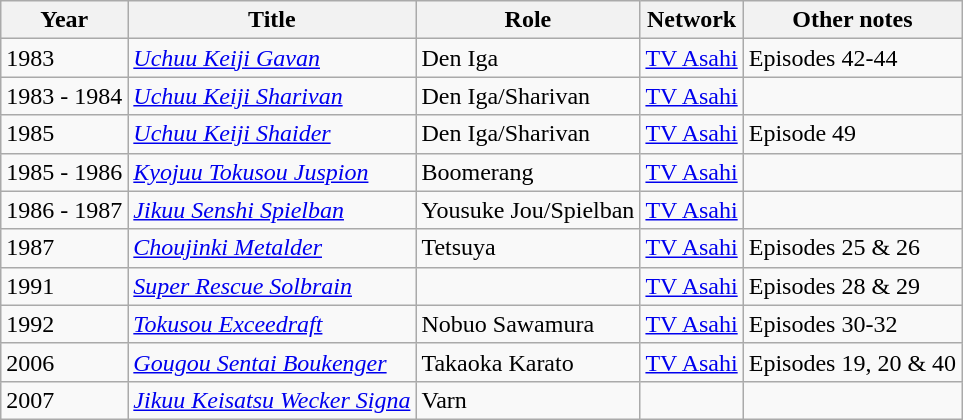<table class="wikitable">
<tr>
<th>Year</th>
<th>Title</th>
<th>Role</th>
<th>Network</th>
<th>Other notes</th>
</tr>
<tr>
<td>1983</td>
<td><em><a href='#'>Uchuu Keiji Gavan</a></em></td>
<td>Den Iga</td>
<td><a href='#'>TV Asahi</a></td>
<td>Episodes 42-44</td>
</tr>
<tr>
<td>1983 - 1984</td>
<td><em><a href='#'>Uchuu Keiji Sharivan</a></em></td>
<td>Den Iga/Sharivan</td>
<td><a href='#'>TV Asahi</a></td>
<td></td>
</tr>
<tr>
<td>1985</td>
<td><em><a href='#'>Uchuu Keiji Shaider</a></em></td>
<td>Den Iga/Sharivan</td>
<td><a href='#'>TV Asahi</a></td>
<td>Episode 49</td>
</tr>
<tr>
<td>1985 - 1986</td>
<td><em><a href='#'>Kyojuu Tokusou Juspion</a></em></td>
<td>Boomerang</td>
<td><a href='#'>TV Asahi</a></td>
<td></td>
</tr>
<tr>
<td>1986 - 1987</td>
<td><em><a href='#'>Jikuu Senshi Spielban</a></em></td>
<td>Yousuke Jou/Spielban</td>
<td><a href='#'>TV Asahi</a></td>
<td></td>
</tr>
<tr>
<td>1987</td>
<td><em><a href='#'>Choujinki Metalder</a></em></td>
<td>Tetsuya</td>
<td><a href='#'>TV Asahi</a></td>
<td>Episodes 25 & 26</td>
</tr>
<tr>
<td>1991</td>
<td><em><a href='#'>Super Rescue Solbrain</a></em></td>
<td></td>
<td><a href='#'>TV Asahi</a></td>
<td>Episodes 28 & 29</td>
</tr>
<tr>
<td>1992</td>
<td><em><a href='#'>Tokusou Exceedraft</a></em></td>
<td>Nobuo Sawamura</td>
<td><a href='#'>TV Asahi</a></td>
<td>Episodes 30-32</td>
</tr>
<tr>
<td>2006</td>
<td><em><a href='#'>Gougou Sentai Boukenger</a></em></td>
<td>Takaoka Karato</td>
<td><a href='#'>TV Asahi</a></td>
<td>Episodes 19, 20 & 40</td>
</tr>
<tr>
<td>2007</td>
<td><em><a href='#'>Jikuu Keisatsu Wecker Signa</a></em></td>
<td>Varn</td>
<td></td>
<td></td>
</tr>
</table>
